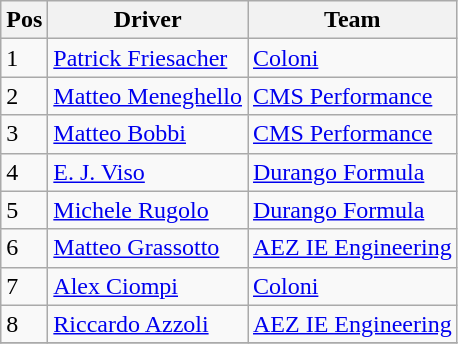<table class="wikitable">
<tr>
<th>Pos</th>
<th>Driver</th>
<th>Team</th>
</tr>
<tr>
<td>1</td>
<td> <a href='#'>Patrick Friesacher</a></td>
<td><a href='#'>Coloni</a></td>
</tr>
<tr>
<td>2</td>
<td> <a href='#'>Matteo Meneghello</a></td>
<td><a href='#'>CMS Performance</a></td>
</tr>
<tr>
<td>3</td>
<td> <a href='#'>Matteo Bobbi</a></td>
<td><a href='#'>CMS Performance</a></td>
</tr>
<tr>
<td>4</td>
<td> <a href='#'>E. J. Viso</a></td>
<td><a href='#'>Durango Formula</a></td>
</tr>
<tr>
<td>5</td>
<td> <a href='#'>Michele Rugolo</a></td>
<td><a href='#'>Durango Formula</a></td>
</tr>
<tr>
<td>6</td>
<td> <a href='#'>Matteo Grassotto</a></td>
<td><a href='#'>AEZ IE Engineering</a></td>
</tr>
<tr>
<td>7</td>
<td> <a href='#'>Alex Ciompi</a></td>
<td><a href='#'>Coloni</a></td>
</tr>
<tr>
<td>8</td>
<td> <a href='#'>Riccardo Azzoli</a></td>
<td><a href='#'>AEZ IE Engineering</a></td>
</tr>
<tr>
</tr>
</table>
